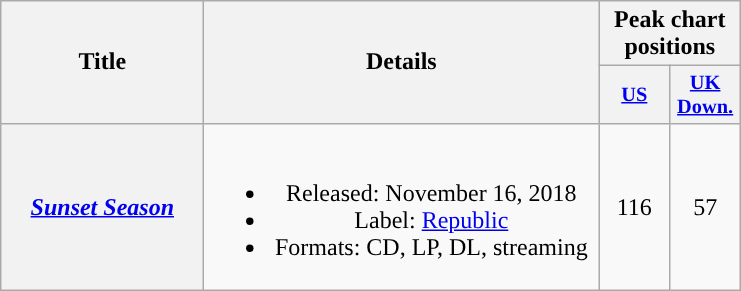<table class="wikitable plainrowheaders" style="text-align:center">
<tr>
<th scope="col" rowspan="2" style="width:8em;">Title</th>
<th scope="col" rowspan="2" style="width:16em;">Details</th>
<th scope="col" colspan="2">Peak chart positions</th>
</tr>
<tr>
<th scope="col" style="width:3em;font-size:85%;"><a href='#'>US</a><br></th>
<th scope="col" style="width:3em;font-size:85%;"><a href='#'>UK<br>Down.</a><br></th>
</tr>
<tr>
<th scope="row"><em><a href='#'>Sunset Season</a></em></th>
<td><br><ul><li>Released: November 16, 2018</li><li>Label: <a href='#'>Republic</a></li><li>Formats: CD, LP, DL, streaming</li></ul></td>
<td>116</td>
<td>57</td>
</tr>
</table>
